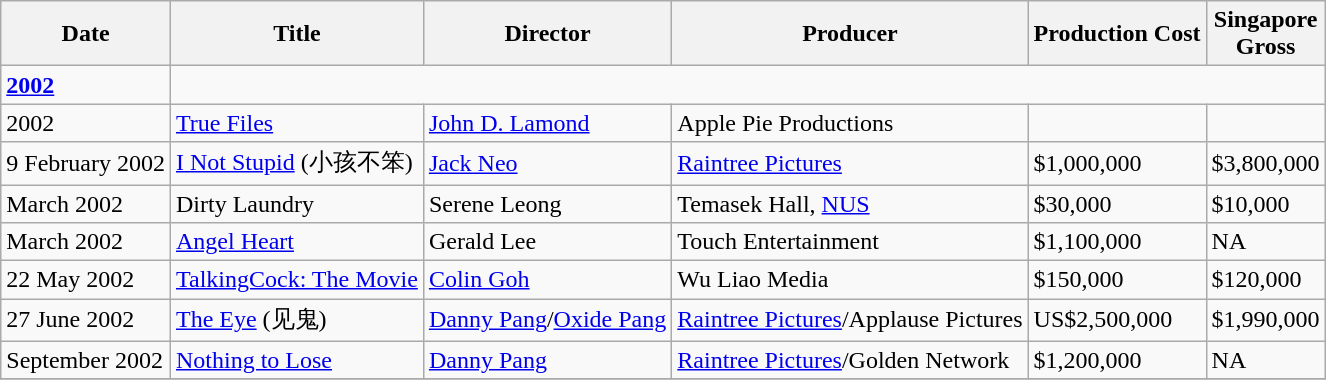<table class="wikitable sortable">
<tr>
<th>Date</th>
<th>Title</th>
<th>Director</th>
<th>Producer</th>
<th>Production Cost</th>
<th>Singapore<br> Gross</th>
</tr>
<tr>
<td><strong><a href='#'>2002</a></strong></td>
</tr>
<tr>
<td>2002</td>
<td><a href='#'>True Files</a></td>
<td><a href='#'>John D. Lamond</a></td>
<td>Apple Pie Productions</td>
<td></td>
<td></td>
</tr>
<tr>
<td>9 February 2002</td>
<td><a href='#'>I Not Stupid</a> (小孩不笨)</td>
<td><a href='#'>Jack Neo</a></td>
<td><a href='#'>Raintree Pictures</a></td>
<td>$1,000,000</td>
<td>$3,800,000</td>
</tr>
<tr>
<td>March 2002</td>
<td>Dirty Laundry</td>
<td>Serene Leong</td>
<td>Temasek Hall, <a href='#'>NUS</a></td>
<td>$30,000</td>
<td>$10,000</td>
</tr>
<tr>
<td>March 2002</td>
<td><a href='#'>Angel Heart</a></td>
<td>Gerald Lee</td>
<td>Touch Entertainment</td>
<td>$1,100,000</td>
<td>NA</td>
</tr>
<tr>
<td>22 May 2002</td>
<td><a href='#'>TalkingCock: The Movie</a></td>
<td><a href='#'>Colin Goh</a></td>
<td>Wu Liao Media</td>
<td>$150,000</td>
<td>$120,000</td>
</tr>
<tr>
<td>27 June 2002</td>
<td><a href='#'>The Eye</a> (见鬼)</td>
<td><a href='#'>Danny Pang</a>/<a href='#'>Oxide Pang</a></td>
<td><a href='#'>Raintree Pictures</a>/Applause Pictures</td>
<td>US$2,500,000</td>
<td>$1,990,000</td>
</tr>
<tr>
<td>September 2002</td>
<td><a href='#'>Nothing to Lose</a></td>
<td><a href='#'>Danny Pang</a></td>
<td><a href='#'>Raintree Pictures</a>/Golden Network</td>
<td>$1,200,000</td>
<td>NA</td>
</tr>
<tr>
</tr>
</table>
